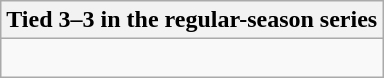<table class="wikitable collapsible collapsed">
<tr>
<th>Tied 3–3 in the regular-season series</th>
</tr>
<tr>
<td><br>




</td>
</tr>
</table>
